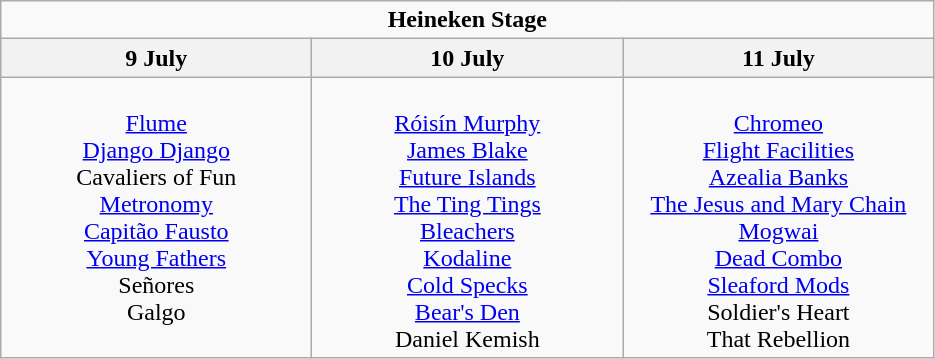<table class="wikitable">
<tr>
<td align="center" colspan="4"><strong>Heineken Stage</strong></td>
</tr>
<tr>
<th>9 July</th>
<th>10 July</th>
<th>11 July</th>
</tr>
<tr>
<td width="200" align="center" valign="top"><br><a href='#'>Flume</a><br><a href='#'>Django Django</a><br>Cavaliers of Fun<br><a href='#'>Metronomy</a><br><a href='#'>Capitão Fausto</a><br><a href='#'>Young Fathers</a><br>Señores<br>Galgo</td>
<td width="200" align="center" valign="top"><br><a href='#'>Róisín Murphy</a><br><a href='#'>James Blake</a><br><a href='#'>Future Islands</a><br><a href='#'>The Ting Tings</a><br><a href='#'>Bleachers</a><br><a href='#'>Kodaline</a><br><a href='#'>Cold Specks</a><br><a href='#'>Bear's Den</a><br>Daniel Kemish</td>
<td width="200" align="center" valign="top"><br><a href='#'>Chromeo</a><br><a href='#'>Flight Facilities</a><br><a href='#'>Azealia Banks</a><br><a href='#'>The Jesus and Mary Chain</a><br><a href='#'>Mogwai</a><br><a href='#'>Dead Combo</a><br><a href='#'>Sleaford Mods</a><br>Soldier's Heart<br>That Rebellion</td>
</tr>
</table>
